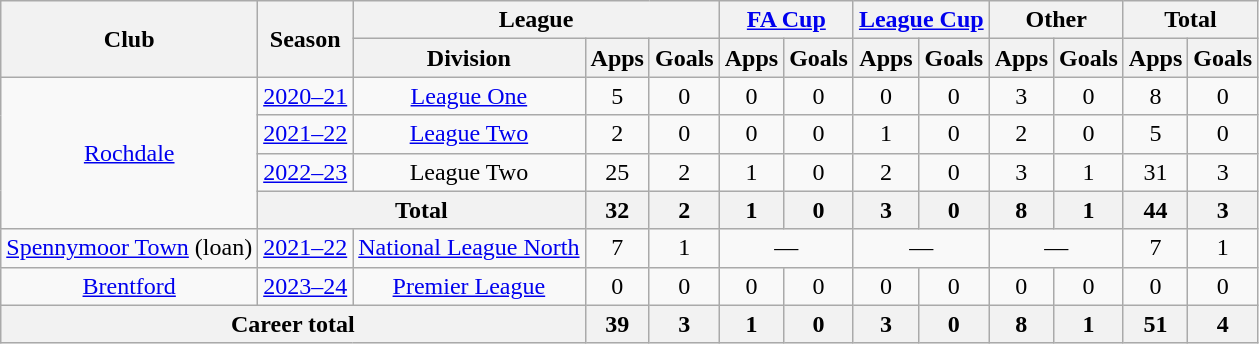<table class="wikitable" style="text-align: center">
<tr>
<th rowspan="2">Club</th>
<th rowspan="2">Season</th>
<th colspan="3">League</th>
<th colspan="2"><a href='#'>FA Cup</a></th>
<th colspan="2"><a href='#'>League Cup</a></th>
<th colspan="2">Other</th>
<th colspan="2">Total</th>
</tr>
<tr>
<th>Division</th>
<th>Apps</th>
<th>Goals</th>
<th>Apps</th>
<th>Goals</th>
<th>Apps</th>
<th>Goals</th>
<th>Apps</th>
<th>Goals</th>
<th>Apps</th>
<th>Goals</th>
</tr>
<tr>
<td rowspan="4"><a href='#'>Rochdale</a></td>
<td><a href='#'>2020–21</a></td>
<td><a href='#'>League One</a></td>
<td>5</td>
<td>0</td>
<td>0</td>
<td>0</td>
<td>0</td>
<td>0</td>
<td>3</td>
<td>0</td>
<td>8</td>
<td>0</td>
</tr>
<tr>
<td><a href='#'>2021–22</a></td>
<td><a href='#'>League Two</a></td>
<td>2</td>
<td>0</td>
<td>0</td>
<td>0</td>
<td>1</td>
<td>0</td>
<td>2</td>
<td>0</td>
<td>5</td>
<td>0</td>
</tr>
<tr>
<td><a href='#'>2022–23</a></td>
<td>League Two</td>
<td>25</td>
<td>2</td>
<td>1</td>
<td>0</td>
<td>2</td>
<td>0</td>
<td>3</td>
<td>1</td>
<td>31</td>
<td>3</td>
</tr>
<tr>
<th colspan="2">Total</th>
<th>32</th>
<th>2</th>
<th>1</th>
<th>0</th>
<th>3</th>
<th>0</th>
<th>8</th>
<th>1</th>
<th>44</th>
<th>3</th>
</tr>
<tr>
<td><a href='#'>Spennymoor Town</a> (loan)</td>
<td><a href='#'>2021–22</a></td>
<td><a href='#'>National League North</a></td>
<td>7</td>
<td>1</td>
<td colspan="2">—</td>
<td colspan="2">—</td>
<td colspan="2">—</td>
<td>7</td>
<td>1</td>
</tr>
<tr>
<td><a href='#'>Brentford</a></td>
<td><a href='#'>2023–24</a></td>
<td><a href='#'>Premier League</a></td>
<td>0</td>
<td>0</td>
<td>0</td>
<td>0</td>
<td>0</td>
<td>0</td>
<td>0</td>
<td>0</td>
<td>0</td>
<td>0</td>
</tr>
<tr>
<th colspan="3">Career total</th>
<th>39</th>
<th>3</th>
<th>1</th>
<th>0</th>
<th>3</th>
<th>0</th>
<th>8</th>
<th>1</th>
<th>51</th>
<th>4</th>
</tr>
</table>
